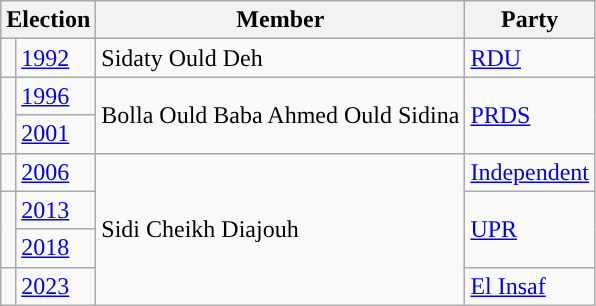<table class="wikitable">
<tr>
<th colspan="2">Election</th>
<th>Member</th>
<th>Party</th>
</tr>
<tr>
<td style="color:inherit;background:"></td>
<td><a href='#'>1992</a></td>
<td>Sidaty Ould Deh</td>
<td><a href='#'>RDU</a></td>
</tr>
<tr>
<td rowspan=2 style="color:inherit;background:"></td>
<td><a href='#'>1996</a></td>
<td rowspan=2>Bolla Ould Baba Ahmed Ould Sidina</td>
<td rowspan=2><a href='#'>PRDS</a></td>
</tr>
<tr>
<td><a href='#'>2001</a></td>
</tr>
<tr>
<td style="color:inherit;background:"></td>
<td><a href='#'>2006</a></td>
<td rowspan=4>Sidi Cheikh Diajouh</td>
<td><a href='#'>Independent</a></td>
</tr>
<tr>
<td rowspan=2 style="color:inherit;background:"></td>
<td><a href='#'>2013</a></td>
<td rowspan=2><a href='#'>UPR</a></td>
</tr>
<tr>
<td><a href='#'>2018</a></td>
</tr>
<tr>
<td style="color:inherit;background:"></td>
<td><a href='#'>2023</a></td>
<td><a href='#'>El Insaf</a></td>
</tr>
</table>
